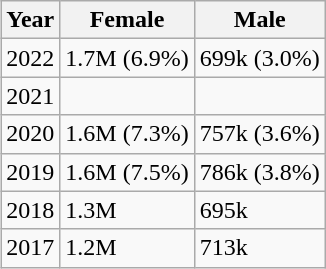<table class="wikitable" | style="float:right; padding: 20px;">
<tr>
<th>Year</th>
<th>Female</th>
<th>Male</th>
</tr>
<tr>
<td>2022</td>
<td>1.7M (6.9%)</td>
<td>699k (3.0%)</td>
</tr>
<tr>
<td>2021</td>
<td></td>
<td></td>
</tr>
<tr>
<td>2020</td>
<td>1.6M (7.3%)</td>
<td>757k (3.6%)</td>
</tr>
<tr>
<td>2019</td>
<td>1.6M (7.5%)</td>
<td>786k (3.8%)</td>
</tr>
<tr>
<td>2018</td>
<td>1.3M</td>
<td>695k</td>
</tr>
<tr>
<td>2017</td>
<td>1.2M</td>
<td>713k</td>
</tr>
</table>
